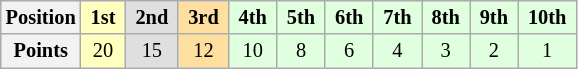<table class="wikitable" style="font-size:85%; text-align:center">
<tr>
<th>Position</th>
<td style="background:#ffffbf;"> <strong>1st</strong> </td>
<td style="background:#dfdfdf;"> <strong>2nd</strong> </td>
<td style="background:#ffdf9f;"> <strong>3rd</strong> </td>
<td style="background:#dfffdf;"> <strong>4th</strong> </td>
<td style="background:#dfffdf;"> <strong>5th</strong> </td>
<td style="background:#dfffdf;"> <strong>6th</strong> </td>
<td style="background:#dfffdf;"> <strong>7th</strong> </td>
<td style="background:#dfffdf;"> <strong>8th</strong> </td>
<td style="background:#dfffdf;"> <strong>9th</strong> </td>
<td style="background:#dfffdf;"> <strong>10th</strong> </td>
</tr>
<tr>
<th>Points</th>
<td style="background:#ffffbf;">20</td>
<td style="background:#dfdfdf;">15</td>
<td style="background:#ffdf9f;">12</td>
<td style="background:#dfffdf;">10</td>
<td style="background:#dfffdf;">8</td>
<td style="background:#dfffdf;">6</td>
<td style="background:#dfffdf;">4</td>
<td style="background:#dfffdf;">3</td>
<td style="background:#dfffdf;">2</td>
<td style="background:#dfffdf;">1</td>
</tr>
</table>
